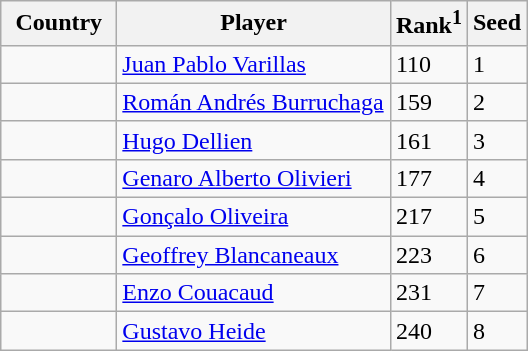<table class="sortable wikitable">
<tr>
<th width="70">Country</th>
<th width="175">Player</th>
<th>Rank<sup>1</sup></th>
<th>Seed</th>
</tr>
<tr>
<td></td>
<td><a href='#'>Juan Pablo Varillas</a></td>
<td>110</td>
<td>1</td>
</tr>
<tr>
<td></td>
<td><a href='#'>Román Andrés Burruchaga</a></td>
<td>159</td>
<td>2</td>
</tr>
<tr>
<td></td>
<td><a href='#'>Hugo Dellien</a></td>
<td>161</td>
<td>3</td>
</tr>
<tr>
<td></td>
<td><a href='#'>Genaro Alberto Olivieri</a></td>
<td>177</td>
<td>4</td>
</tr>
<tr>
<td></td>
<td><a href='#'>Gonçalo Oliveira</a></td>
<td>217</td>
<td>5</td>
</tr>
<tr>
<td></td>
<td><a href='#'>Geoffrey Blancaneaux</a></td>
<td>223</td>
<td>6</td>
</tr>
<tr>
<td></td>
<td><a href='#'>Enzo Couacaud</a></td>
<td>231</td>
<td>7</td>
</tr>
<tr>
<td></td>
<td><a href='#'>Gustavo Heide</a></td>
<td>240</td>
<td>8</td>
</tr>
</table>
